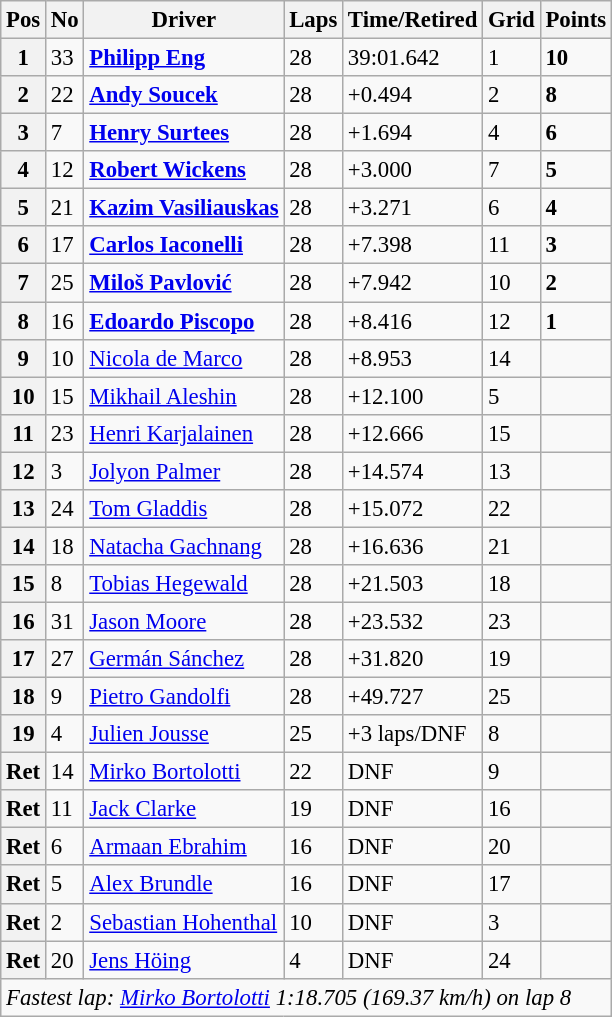<table class="wikitable" style="font-size:95%">
<tr>
<th>Pos</th>
<th>No</th>
<th>Driver</th>
<th>Laps</th>
<th>Time/Retired</th>
<th>Grid</th>
<th>Points</th>
</tr>
<tr>
<th>1</th>
<td>33</td>
<td> <strong><a href='#'>Philipp Eng</a></strong></td>
<td>28</td>
<td>39:01.642</td>
<td>1</td>
<td><strong>10</strong></td>
</tr>
<tr>
<th>2</th>
<td>22</td>
<td> <strong><a href='#'>Andy Soucek</a></strong></td>
<td>28</td>
<td>+0.494</td>
<td>2</td>
<td><strong>8</strong></td>
</tr>
<tr>
<th>3</th>
<td>7</td>
<td> <strong><a href='#'>Henry Surtees</a></strong></td>
<td>28</td>
<td>+1.694</td>
<td>4</td>
<td><strong>6</strong></td>
</tr>
<tr>
<th>4</th>
<td>12</td>
<td> <strong><a href='#'>Robert Wickens</a></strong></td>
<td>28</td>
<td>+3.000</td>
<td>7</td>
<td><strong>5</strong></td>
</tr>
<tr>
<th>5</th>
<td>21</td>
<td> <strong><a href='#'>Kazim Vasiliauskas</a></strong></td>
<td>28</td>
<td>+3.271</td>
<td>6</td>
<td><strong>4</strong></td>
</tr>
<tr>
<th>6</th>
<td>17</td>
<td> <strong><a href='#'>Carlos Iaconelli</a></strong></td>
<td>28</td>
<td>+7.398</td>
<td>11</td>
<td><strong>3</strong></td>
</tr>
<tr>
<th>7</th>
<td>25</td>
<td> <strong><a href='#'>Miloš Pavlović</a></strong></td>
<td>28</td>
<td>+7.942</td>
<td>10</td>
<td><strong>2</strong></td>
</tr>
<tr>
<th>8</th>
<td>16</td>
<td> <strong><a href='#'>Edoardo Piscopo</a></strong></td>
<td>28</td>
<td>+8.416</td>
<td>12</td>
<td><strong>1</strong></td>
</tr>
<tr>
<th>9</th>
<td>10</td>
<td> <a href='#'>Nicola de Marco</a></td>
<td>28</td>
<td>+8.953</td>
<td>14</td>
<td></td>
</tr>
<tr>
<th>10</th>
<td>15</td>
<td> <a href='#'>Mikhail Aleshin</a></td>
<td>28</td>
<td>+12.100</td>
<td>5</td>
<td></td>
</tr>
<tr>
<th>11</th>
<td>23</td>
<td> <a href='#'>Henri Karjalainen</a></td>
<td>28</td>
<td>+12.666</td>
<td>15</td>
<td></td>
</tr>
<tr>
<th>12</th>
<td>3</td>
<td> <a href='#'>Jolyon Palmer</a></td>
<td>28</td>
<td>+14.574</td>
<td>13</td>
<td></td>
</tr>
<tr>
<th>13</th>
<td>24</td>
<td> <a href='#'>Tom Gladdis</a></td>
<td>28</td>
<td>+15.072</td>
<td>22</td>
<td></td>
</tr>
<tr>
<th>14</th>
<td>18</td>
<td> <a href='#'>Natacha Gachnang</a></td>
<td>28</td>
<td>+16.636</td>
<td>21</td>
<td></td>
</tr>
<tr>
<th>15</th>
<td>8</td>
<td> <a href='#'>Tobias Hegewald</a></td>
<td>28</td>
<td>+21.503</td>
<td>18</td>
<td></td>
</tr>
<tr>
<th>16</th>
<td>31</td>
<td> <a href='#'>Jason Moore</a></td>
<td>28</td>
<td>+23.532</td>
<td>23</td>
<td></td>
</tr>
<tr>
<th>17</th>
<td>27</td>
<td> <a href='#'>Germán Sánchez</a></td>
<td>28</td>
<td>+31.820</td>
<td>19</td>
<td></td>
</tr>
<tr>
<th>18</th>
<td>9</td>
<td> <a href='#'>Pietro Gandolfi</a></td>
<td>28</td>
<td>+49.727</td>
<td>25</td>
<td></td>
</tr>
<tr>
<th>19</th>
<td>4</td>
<td> <a href='#'>Julien Jousse</a></td>
<td>25</td>
<td>+3 laps/DNF</td>
<td>8</td>
<td></td>
</tr>
<tr>
<th>Ret</th>
<td>14</td>
<td> <a href='#'>Mirko Bortolotti</a></td>
<td>22</td>
<td>DNF</td>
<td>9</td>
<td></td>
</tr>
<tr>
<th>Ret</th>
<td>11</td>
<td> <a href='#'>Jack Clarke</a></td>
<td>19</td>
<td>DNF</td>
<td>16</td>
<td></td>
</tr>
<tr>
<th>Ret</th>
<td>6</td>
<td> <a href='#'>Armaan Ebrahim</a></td>
<td>16</td>
<td>DNF</td>
<td>20</td>
<td></td>
</tr>
<tr>
<th>Ret</th>
<td>5</td>
<td> <a href='#'>Alex Brundle</a></td>
<td>16</td>
<td>DNF</td>
<td>17</td>
<td></td>
</tr>
<tr>
<th>Ret</th>
<td>2</td>
<td> <a href='#'>Sebastian Hohenthal</a></td>
<td>10</td>
<td>DNF</td>
<td>3</td>
<td></td>
</tr>
<tr>
<th>Ret</th>
<td>20</td>
<td> <a href='#'>Jens Höing</a></td>
<td>4</td>
<td>DNF</td>
<td>24</td>
<td></td>
</tr>
<tr>
<td colspan=8><em>Fastest lap: <a href='#'>Mirko Bortolotti</a> 1:18.705 (169.37 km/h) on lap 8</em></td>
</tr>
</table>
